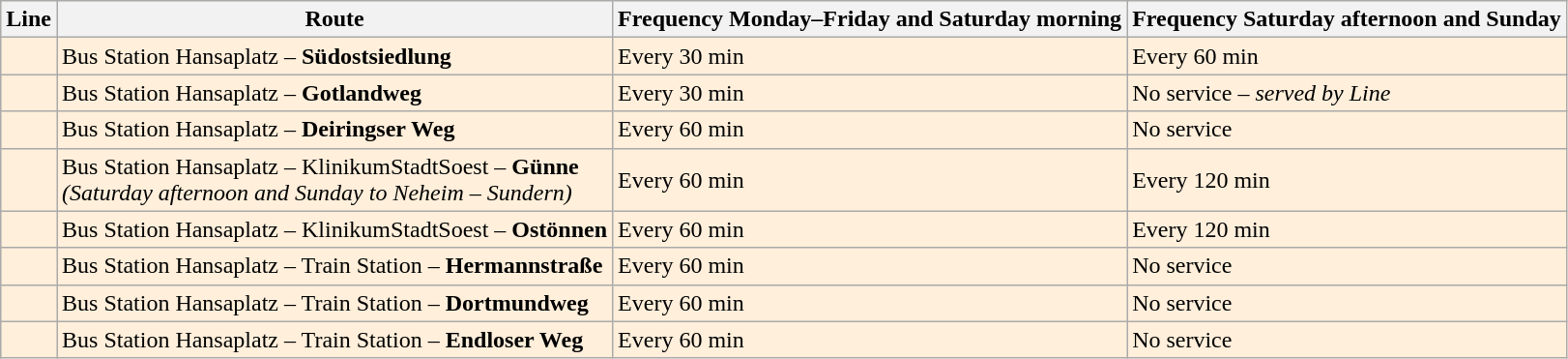<table class="wikitable zebra" style="background-color:#ffefdb">
<tr class="hintergrundfarbe5" style="text-align:center;">
<th>Line</th>
<th>Route</th>
<th>Frequency Monday–Friday and Saturday morning</th>
<th>Frequency Saturday afternoon and Sunday</th>
</tr>
<tr>
<td></td>
<td>Bus Station Hansaplatz – <strong>Südostsiedlung</strong></td>
<td>Every 30 min</td>
<td>Every 60 min</td>
</tr>
<tr>
<td></td>
<td>Bus Station Hansaplatz – <strong>Gotlandweg</strong></td>
<td>Every 30 min</td>
<td>No service <em>– served by Line </em></td>
</tr>
<tr>
<td></td>
<td>Bus Station Hansaplatz – <strong>Deiringser Weg</strong></td>
<td>Every 60 min</td>
<td>No service</td>
</tr>
<tr>
<td></td>
<td>Bus Station Hansaplatz – KlinikumStadtSoest – <strong>Günne</strong><br><em>(Saturday afternoon and Sunday to Neheim – Sundern)</em></td>
<td>Every 60 min</td>
<td>Every 120 min</td>
</tr>
<tr>
<td></td>
<td>Bus Station Hansaplatz – KlinikumStadtSoest – <strong>Ostönnen</strong></td>
<td>Every 60 min</td>
<td>Every 120 min</td>
</tr>
<tr>
<td></td>
<td>Bus Station Hansaplatz – Train Station – <strong>Hermannstraße</strong></td>
<td>Every 60 min</td>
<td>No service</td>
</tr>
<tr>
<td></td>
<td>Bus Station Hansaplatz – Train Station – <strong>Dortmundweg</strong></td>
<td>Every 60 min</td>
<td>No service</td>
</tr>
<tr>
<td></td>
<td>Bus Station Hansaplatz – Train Station – <strong>Endloser Weg</strong></td>
<td>Every 60 min</td>
<td>No service</td>
</tr>
</table>
